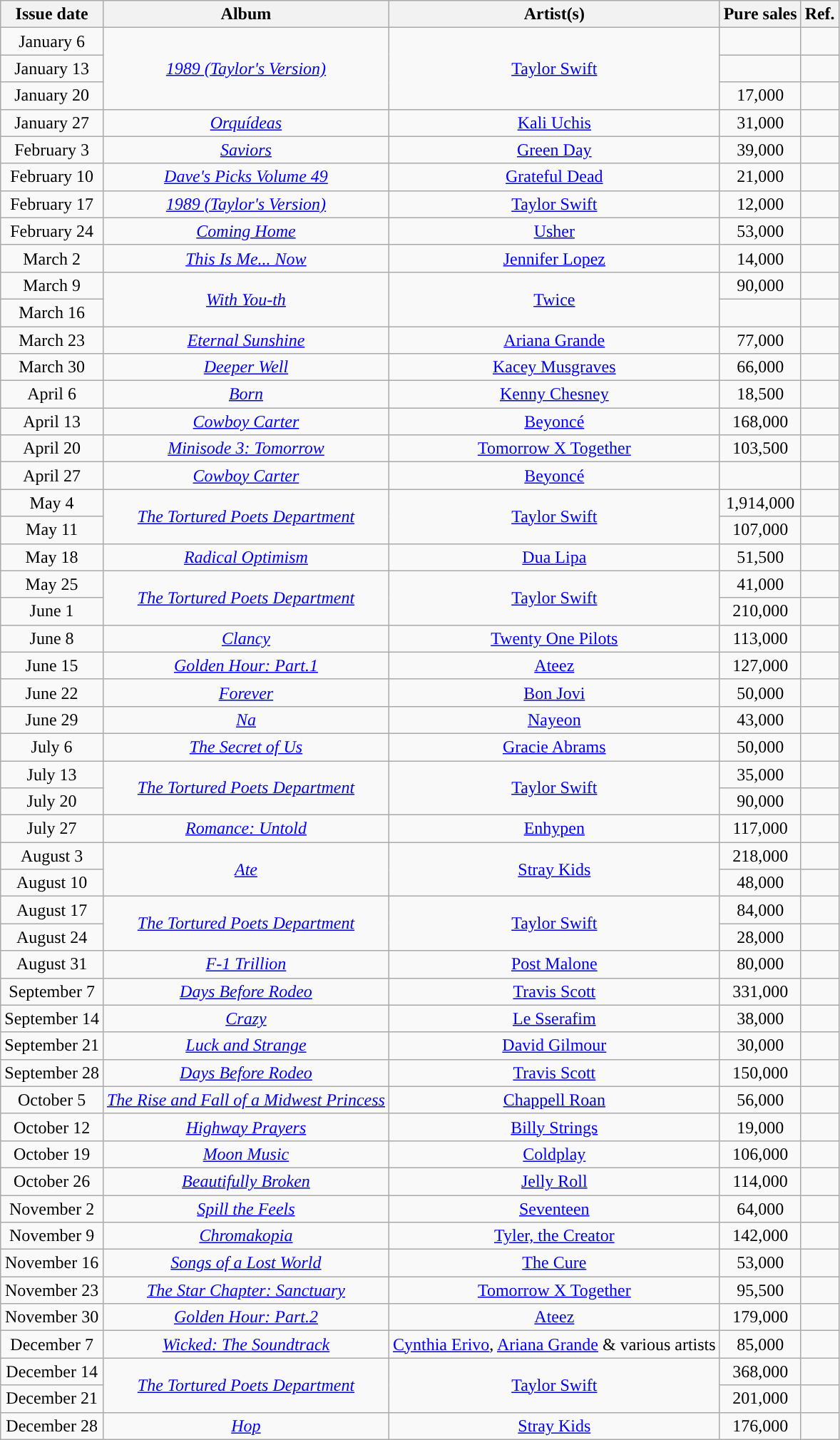<table class="wikitable sortable" style="text-align:center;">
<tr>
<th scope="col">Issue date</th>
<th scope="col">Album</th>
<th scope="col">Artist(s)</th>
<th scope="col">Pure sales</th>
<th scope="col">Ref.</th>
</tr>
<tr>
<td scope="row">January 6</td>
<td rowspan="3"><em><a href='#'>1989 (Taylor's Version)</a></em></td>
<td rowspan="3"><a href='#'>Taylor Swift</a></td>
<td></td>
<td></td>
</tr>
<tr>
<td scope="row">January 13</td>
<td></td>
<td></td>
</tr>
<tr>
<td scope="row">January 20</td>
<td>17,000</td>
<td> </td>
</tr>
<tr>
<td scope="row">January 27</td>
<td><em><a href='#'>Orquídeas</a></em></td>
<td><a href='#'>Kali Uchis</a></td>
<td>31,000</td>
<td> </td>
</tr>
<tr>
<td scope="row">February 3</td>
<td><em><a href='#'>Saviors</a></em></td>
<td><a href='#'>Green Day</a></td>
<td>39,000</td>
<td> </td>
</tr>
<tr>
<td scope="row">February 10</td>
<td><em><a href='#'>Dave's Picks Volume 49</a></em></td>
<td><a href='#'>Grateful Dead</a></td>
<td>21,000</td>
<td> </td>
</tr>
<tr>
<td scope="row">February 17</td>
<td><em><a href='#'>1989 (Taylor's Version)</a></em></td>
<td><a href='#'>Taylor Swift</a></td>
<td>12,000</td>
<td> </td>
</tr>
<tr>
<td scope="row">February 24</td>
<td><em><a href='#'>Coming Home</a></em></td>
<td><a href='#'>Usher</a></td>
<td>53,000</td>
<td> </td>
</tr>
<tr>
<td scope="row">March 2</td>
<td><em><a href='#'>This Is Me... Now</a></em></td>
<td><a href='#'>Jennifer Lopez</a></td>
<td>14,000</td>
<td> </td>
</tr>
<tr>
<td scope="row">March 9</td>
<td rowspan="2"><em><a href='#'>With You-th</a></em></td>
<td rowspan="2"><a href='#'>Twice</a></td>
<td>90,000</td>
<td> </td>
</tr>
<tr>
<td scope="row">March 16</td>
<td></td>
<td></td>
</tr>
<tr>
<td scope="row">March 23</td>
<td><em><a href='#'>Eternal Sunshine</a></em></td>
<td><a href='#'>Ariana Grande</a></td>
<td>77,000</td>
<td> </td>
</tr>
<tr>
<td scope="row">March 30</td>
<td><em><a href='#'>Deeper Well</a></em></td>
<td><a href='#'>Kacey Musgraves</a></td>
<td>66,000</td>
<td> </td>
</tr>
<tr>
<td scope="row">April 6</td>
<td><em><a href='#'>Born</a></em></td>
<td><a href='#'>Kenny Chesney</a></td>
<td>18,500</td>
<td> </td>
</tr>
<tr>
<td scope="row">April 13</td>
<td><em><a href='#'>Cowboy Carter</a></em></td>
<td><a href='#'>Beyoncé</a></td>
<td>168,000</td>
<td> </td>
</tr>
<tr>
<td scope="row">April 20</td>
<td><em><a href='#'>Minisode 3: Tomorrow</a></em></td>
<td><a href='#'>Tomorrow X Together</a></td>
<td>103,500</td>
<td> </td>
</tr>
<tr>
<td scope="row">April 27</td>
<td><em><a href='#'>Cowboy Carter</a></em></td>
<td><a href='#'>Beyoncé</a></td>
<td></td>
<td></td>
</tr>
<tr>
<td scope="row">May 4</td>
<td rowspan="2"><em><a href='#'>The Tortured Poets Department</a></em></td>
<td rowspan="2"><a href='#'>Taylor Swift</a></td>
<td>1,914,000</td>
<td> </td>
</tr>
<tr>
<td scope="row">May 11</td>
<td>107,000</td>
<td> </td>
</tr>
<tr>
<td scope="row">May 18</td>
<td><em><a href='#'>Radical Optimism</a></em></td>
<td><a href='#'>Dua Lipa</a></td>
<td>51,500</td>
<td> </td>
</tr>
<tr>
<td scope="row">May 25</td>
<td rowspan="2"><em><a href='#'>The Tortured Poets Department</a></em></td>
<td rowspan="2"><a href='#'>Taylor Swift</a></td>
<td>41,000</td>
<td> </td>
</tr>
<tr>
<td scope="row">June 1</td>
<td>210,000</td>
<td></td>
</tr>
<tr>
<td scope="row">June 8</td>
<td><em><a href='#'>Clancy</a></em></td>
<td><a href='#'>Twenty One Pilots</a></td>
<td>113,000</td>
<td></td>
</tr>
<tr>
<td scope="row">June 15</td>
<td><em><a href='#'>Golden Hour: Part.1</a></em></td>
<td><a href='#'>Ateez</a></td>
<td>127,000</td>
<td></td>
</tr>
<tr>
<td scope="row">June 22</td>
<td><em><a href='#'>Forever</a></em></td>
<td><a href='#'>Bon Jovi</a></td>
<td>50,000</td>
<td></td>
</tr>
<tr>
<td scope="row">June 29</td>
<td><em><a href='#'>Na</a></em></td>
<td><a href='#'>Nayeon</a></td>
<td>43,000</td>
<td></td>
</tr>
<tr>
<td scope="row">July 6</td>
<td><em><a href='#'>The Secret of Us</a></em></td>
<td><a href='#'>Gracie Abrams</a></td>
<td>50,000</td>
<td></td>
</tr>
<tr>
<td scope="row">July 13</td>
<td rowspan="2"><em><a href='#'>The Tortured Poets Department</a></em></td>
<td rowspan="2"><a href='#'>Taylor Swift</a></td>
<td>35,000</td>
<td></td>
</tr>
<tr>
<td scope="row">July 20</td>
<td>90,000</td>
<td></td>
</tr>
<tr>
<td scope="row">July 27</td>
<td><em><a href='#'>Romance: Untold</a></em></td>
<td><a href='#'>Enhypen</a></td>
<td>117,000</td>
<td></td>
</tr>
<tr>
<td scope="row">August 3</td>
<td rowspan="2"><em><a href='#'>Ate</a></em></td>
<td rowspan="2"><a href='#'>Stray Kids</a></td>
<td>218,000</td>
<td></td>
</tr>
<tr>
<td scope="row">August 10</td>
<td>48,000</td>
<td></td>
</tr>
<tr>
<td scope="row">August 17</td>
<td rowspan="2"><em><a href='#'>The Tortured Poets Department</a></em></td>
<td rowspan="2"><a href='#'>Taylor Swift</a></td>
<td>84,000</td>
<td></td>
</tr>
<tr>
<td scope="row">August 24</td>
<td>28,000</td>
<td></td>
</tr>
<tr>
<td scope="row">August 31</td>
<td><em><a href='#'>F-1 Trillion</a></em></td>
<td><a href='#'>Post Malone</a></td>
<td>80,000</td>
<td></td>
</tr>
<tr>
<td scope="row">September 7</td>
<td><em><a href='#'>Days Before Rodeo</a></em></td>
<td><a href='#'>Travis Scott</a></td>
<td>331,000</td>
<td></td>
</tr>
<tr>
<td scope="row">September 14</td>
<td><em><a href='#'>Crazy</a></em></td>
<td><a href='#'>Le Sserafim</a></td>
<td>38,000</td>
<td></td>
</tr>
<tr>
<td scope="row">September 21</td>
<td><em><a href='#'>Luck and Strange</a></em></td>
<td><a href='#'>David Gilmour</a></td>
<td>30,000</td>
<td></td>
</tr>
<tr>
<td scope="row">September 28</td>
<td><em><a href='#'>Days Before Rodeo</a></em></td>
<td><a href='#'>Travis Scott</a></td>
<td>150,000</td>
<td></td>
</tr>
<tr>
<td scope="row">October 5</td>
<td><em><a href='#'>The Rise and Fall of a Midwest Princess</a></em></td>
<td><a href='#'>Chappell Roan</a></td>
<td>56,000</td>
<td></td>
</tr>
<tr>
<td scope="row">October 12</td>
<td><em><a href='#'>Highway Prayers</a></em></td>
<td><a href='#'>Billy Strings</a></td>
<td>19,000</td>
<td></td>
</tr>
<tr>
<td scope="row">October 19</td>
<td><em><a href='#'>Moon Music</a></em></td>
<td><a href='#'>Coldplay</a></td>
<td>106,000</td>
<td></td>
</tr>
<tr>
<td scope="row">October 26</td>
<td><em><a href='#'>Beautifully Broken</a></em></td>
<td><a href='#'>Jelly Roll</a></td>
<td>114,000</td>
<td></td>
</tr>
<tr>
<td scope="row">November 2</td>
<td><em><a href='#'>Spill the Feels</a></em></td>
<td><a href='#'>Seventeen</a></td>
<td>64,000</td>
<td></td>
</tr>
<tr>
<td scope="row">November 9</td>
<td><em><a href='#'>Chromakopia</a></em></td>
<td><a href='#'>Tyler, the Creator</a></td>
<td>142,000</td>
<td></td>
</tr>
<tr>
<td scope="row">November 16</td>
<td><em><a href='#'>Songs of a Lost World</a></em></td>
<td><a href='#'>The Cure</a></td>
<td>53,000</td>
<td></td>
</tr>
<tr>
<td scope="row">November 23</td>
<td><em><a href='#'>The Star Chapter: Sanctuary</a></em></td>
<td><a href='#'>Tomorrow X Together</a></td>
<td>95,500</td>
<td></td>
</tr>
<tr>
<td scope="row">November 30</td>
<td><em><a href='#'>Golden Hour: Part.2</a></em></td>
<td><a href='#'>Ateez</a></td>
<td>179,000</td>
<td></td>
</tr>
<tr>
<td scope="row">December 7</td>
<td><em><a href='#'>Wicked: The Soundtrack</a></em></td>
<td><a href='#'>Cynthia Erivo</a>, <a href='#'>Ariana Grande</a> & various artists</td>
<td>85,000</td>
<td></td>
</tr>
<tr>
<td scope="row">December 14</td>
<td rowspan="2"><em><a href='#'>The Tortured Poets Department</a></em></td>
<td rowspan="2"><a href='#'>Taylor Swift</a></td>
<td>368,000</td>
<td></td>
</tr>
<tr>
<td scope="row">December 21</td>
<td>201,000</td>
<td></td>
</tr>
<tr>
<td scope="row">December 28</td>
<td><em><a href='#'>Hop</a></em></td>
<td><a href='#'>Stray Kids</a></td>
<td>176,000</td>
<td></td>
</tr>
</table>
